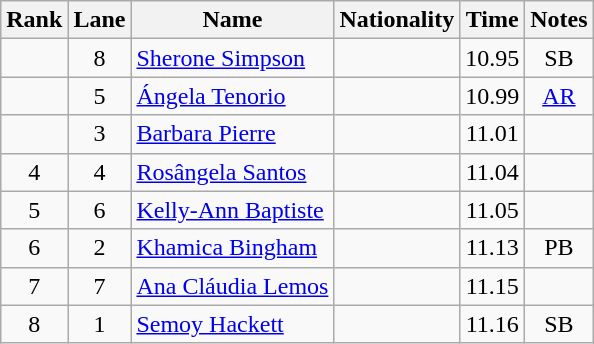<table class="wikitable sortable" style="text-align:center">
<tr>
<th>Rank</th>
<th>Lane</th>
<th>Name</th>
<th>Nationality</th>
<th>Time</th>
<th>Notes</th>
</tr>
<tr>
<td></td>
<td>8</td>
<td align=left><a href='#'>Sherone Simpson</a></td>
<td align=left></td>
<td>10.95</td>
<td>SB</td>
</tr>
<tr>
<td></td>
<td>5</td>
<td align=left><a href='#'>Ángela Tenorio</a></td>
<td align=left></td>
<td>10.99</td>
<td><a href='#'>AR</a></td>
</tr>
<tr>
<td></td>
<td>3</td>
<td align=left><a href='#'>Barbara Pierre</a></td>
<td align=left></td>
<td>11.01</td>
<td></td>
</tr>
<tr>
<td>4</td>
<td>4</td>
<td align=left><a href='#'>Rosângela Santos</a></td>
<td align=left></td>
<td>11.04</td>
<td></td>
</tr>
<tr>
<td>5</td>
<td>6</td>
<td align=left><a href='#'>Kelly-Ann Baptiste</a></td>
<td align=left></td>
<td>11.05</td>
<td></td>
</tr>
<tr>
<td>6</td>
<td>2</td>
<td align=left><a href='#'>Khamica Bingham</a></td>
<td align=left></td>
<td>11.13</td>
<td>PB</td>
</tr>
<tr>
<td>7</td>
<td>7</td>
<td align=left><a href='#'>Ana Cláudia Lemos</a></td>
<td align=left></td>
<td>11.15</td>
<td></td>
</tr>
<tr>
<td>8</td>
<td>1</td>
<td align=left><a href='#'>Semoy Hackett</a></td>
<td align=left></td>
<td>11.16</td>
<td>SB</td>
</tr>
</table>
